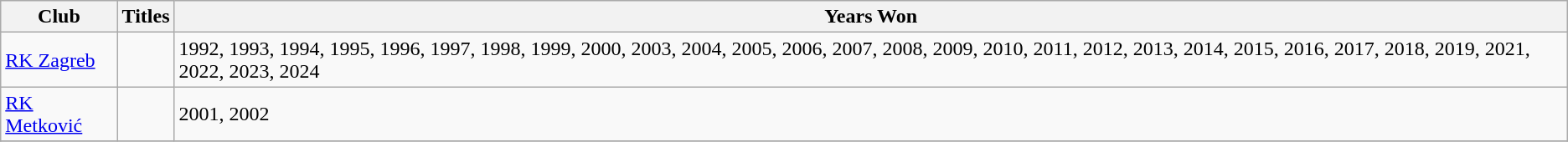<table class="wikitable">
<tr>
<th>Club</th>
<th>Titles</th>
<th>Years Won</th>
</tr>
<tr>
<td><a href='#'>RK Zagreb</a></td>
<td></td>
<td>1992, 1993, 1994, 1995, 1996, 1997, 1998, 1999, 2000, 2003, 2004, 2005, 2006, 2007, 2008, 2009, 2010, 2011, 2012, 2013, 2014, 2015, 2016, 2017, 2018, 2019, 2021, 2022, 2023, 2024</td>
</tr>
<tr>
<td><a href='#'>RK Metković</a></td>
<td></td>
<td>2001, 2002</td>
</tr>
<tr>
</tr>
</table>
